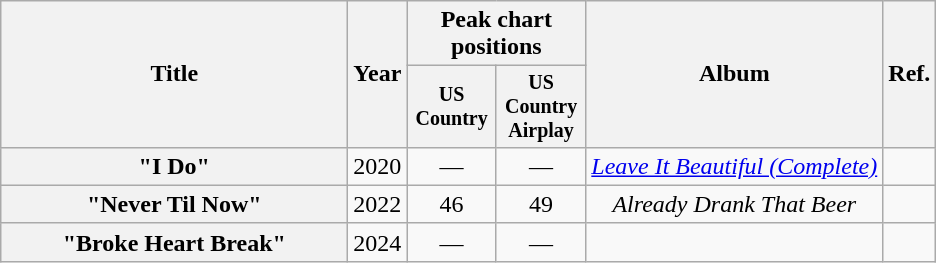<table class="wikitable plainrowheaders" style="text-align:center;">
<tr>
<th scope="col" rowspan="2" style="width:14em;">Title</th>
<th scope="col" rowspan="2">Year</th>
<th scope="col" colspan="2">Peak chart positions</th>
<th scope="col" rowspan="2">Album</th>
<th rowspan="2">Ref.</th>
</tr>
<tr style="font-size:smaller;">
<th scope="col" style="width:4em;">US<br>Country<br></th>
<th scope="col" style="width:4em;">US<br>Country<br>Airplay<br></th>
</tr>
<tr>
<th scope="row">"I Do"<br></th>
<td>2020</td>
<td>—</td>
<td>—</td>
<td><em><a href='#'>Leave It Beautiful (Complete)</a></em></td>
<td></td>
</tr>
<tr>
<th scope="row">"Never Til Now"<br></th>
<td>2022</td>
<td>46</td>
<td>49</td>
<td><em>Already Drank That Beer</em></td>
<td></td>
</tr>
<tr>
<th scope="row">"Broke Heart Break"<br></th>
<td>2024</td>
<td>—</td>
<td>—</td>
<td></td>
<td></td>
</tr>
</table>
